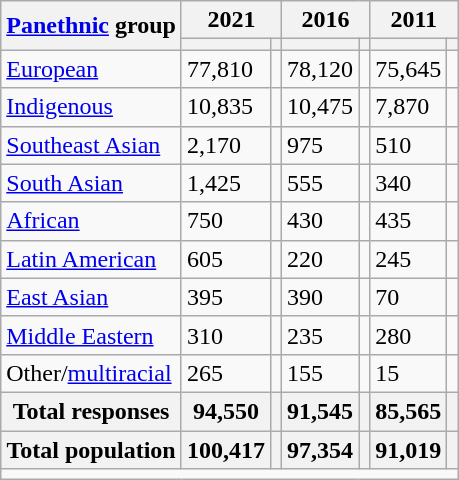<table class="wikitable collapsible sortable">
<tr>
<th rowspan="2"><a href='#'>Panethnic</a> group</th>
<th colspan="2">2021</th>
<th colspan="2">2016</th>
<th colspan="2">2011</th>
</tr>
<tr>
<th><a href='#'></a></th>
<th></th>
<th></th>
<th></th>
<th></th>
<th></th>
</tr>
<tr>
<td><a href='#'>European</a></td>
<td>77,810</td>
<td></td>
<td>78,120</td>
<td></td>
<td>75,645</td>
<td></td>
</tr>
<tr>
<td><a href='#'>Indigenous</a></td>
<td>10,835</td>
<td></td>
<td>10,475</td>
<td></td>
<td>7,870</td>
<td></td>
</tr>
<tr>
<td><a href='#'>Southeast Asian</a></td>
<td>2,170</td>
<td></td>
<td>975</td>
<td></td>
<td>510</td>
<td></td>
</tr>
<tr>
<td><a href='#'>South Asian</a></td>
<td>1,425</td>
<td></td>
<td>555</td>
<td></td>
<td>340</td>
<td></td>
</tr>
<tr>
<td><a href='#'>African</a></td>
<td>750</td>
<td></td>
<td>430</td>
<td></td>
<td>435</td>
<td></td>
</tr>
<tr>
<td><a href='#'>Latin American</a></td>
<td>605</td>
<td></td>
<td>220</td>
<td></td>
<td>245</td>
<td></td>
</tr>
<tr>
<td><a href='#'>East Asian</a></td>
<td>395</td>
<td></td>
<td>390</td>
<td></td>
<td>70</td>
<td></td>
</tr>
<tr>
<td><a href='#'>Middle Eastern</a></td>
<td>310</td>
<td></td>
<td>235</td>
<td></td>
<td>280</td>
<td></td>
</tr>
<tr>
<td>Other/<a href='#'>multiracial</a></td>
<td>265</td>
<td></td>
<td>155</td>
<td></td>
<td>15</td>
<td></td>
</tr>
<tr>
<th>Total responses</th>
<th>94,550</th>
<th></th>
<th>91,545</th>
<th></th>
<th>85,565</th>
<th></th>
</tr>
<tr class="sortbottom">
<th>Total population</th>
<th>100,417</th>
<th></th>
<th>97,354</th>
<th></th>
<th>91,019</th>
<th></th>
</tr>
<tr class="sortbottom">
<td colspan="15"></td>
</tr>
</table>
